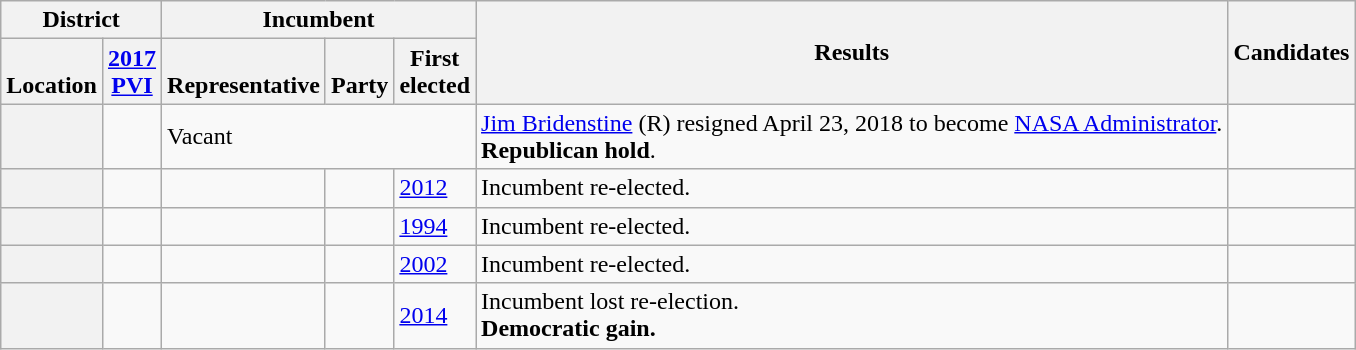<table class="wikitable sortable">
<tr>
<th colspan=2>District</th>
<th colspan=3>Incumbent</th>
<th rowspan=2>Results</th>
<th rowspan=2>Candidates</th>
</tr>
<tr valign=bottom>
<th>Location</th>
<th><a href='#'>2017<br>PVI</a></th>
<th>Representative</th>
<th>Party</th>
<th>First<br>elected</th>
</tr>
<tr>
<th></th>
<td></td>
<td colspan=3>Vacant</td>
<td><a href='#'>Jim Bridenstine</a> (R) resigned April 23, 2018 to become <a href='#'>NASA Administrator</a>.<br><strong>Republican hold</strong>.</td>
<td nowrap></td>
</tr>
<tr>
<th></th>
<td></td>
<td></td>
<td></td>
<td><a href='#'>2012</a></td>
<td>Incumbent re-elected.</td>
<td nowrap></td>
</tr>
<tr>
<th></th>
<td></td>
<td></td>
<td></td>
<td><a href='#'>1994</a></td>
<td>Incumbent re-elected.</td>
<td nowrap></td>
</tr>
<tr>
<th></th>
<td></td>
<td></td>
<td></td>
<td><a href='#'>2002</a></td>
<td>Incumbent re-elected.</td>
<td nowrap></td>
</tr>
<tr>
<th></th>
<td></td>
<td></td>
<td></td>
<td><a href='#'>2014</a></td>
<td>Incumbent lost re-election.<br><strong>Democratic gain.</strong></td>
<td nowrap></td>
</tr>
</table>
